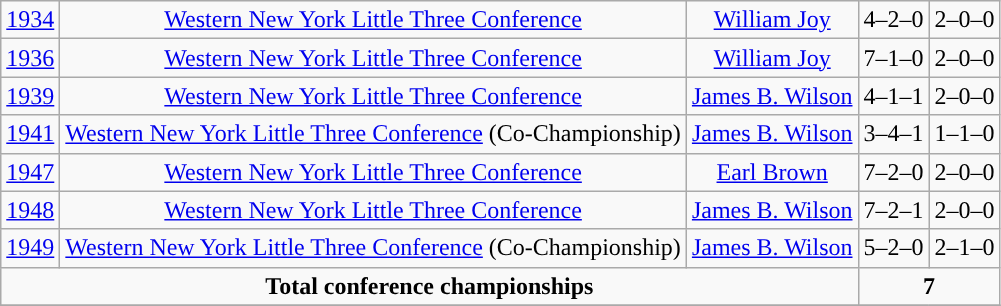<table class="wikitable" style="text-align:center;">
<tr>
<td><a href='#'>1934</a></td>
<td><a href='#'>Western New York Little Three Conference</a></td>
<td><a href='#'>William Joy</a></td>
<td>4–2–0</td>
<td>2–0–0</td>
</tr>
<tr>
<td><a href='#'>1936</a></td>
<td><a href='#'>Western New York Little Three Conference</a></td>
<td><a href='#'>William Joy</a></td>
<td>7–1–0</td>
<td>2–0–0</td>
</tr>
<tr>
<td><a href='#'>1939</a></td>
<td><a href='#'>Western New York Little Three Conference</a></td>
<td><a href='#'>James B. Wilson</a></td>
<td>4–1–1</td>
<td>2–0–0</td>
</tr>
<tr>
<td><a href='#'>1941</a></td>
<td><a href='#'>Western New York Little Three Conference</a> (Co-Championship)</td>
<td><a href='#'>James B. Wilson</a></td>
<td>3–4–1</td>
<td>1–1–0</td>
</tr>
<tr>
<td><a href='#'>1947</a></td>
<td><a href='#'>Western New York Little Three Conference</a></td>
<td><a href='#'>Earl Brown</a></td>
<td>7–2–0</td>
<td>2–0–0</td>
</tr>
<tr>
<td><a href='#'>1948</a></td>
<td><a href='#'>Western New York Little Three Conference</a></td>
<td><a href='#'>James B. Wilson</a></td>
<td>7–2–1</td>
<td>2–0–0</td>
</tr>
<tr>
<td><a href='#'>1949</a></td>
<td><a href='#'>Western New York Little Three Conference</a> (Co-Championship)</td>
<td><a href='#'>James B. Wilson</a></td>
<td>5–2–0</td>
<td>2–1–0</td>
</tr>
<tr>
<td colspan=3><strong>Total conference championships</strong></td>
<td colspan=2><strong>7</strong></td>
</tr>
<tr>
</tr>
</table>
